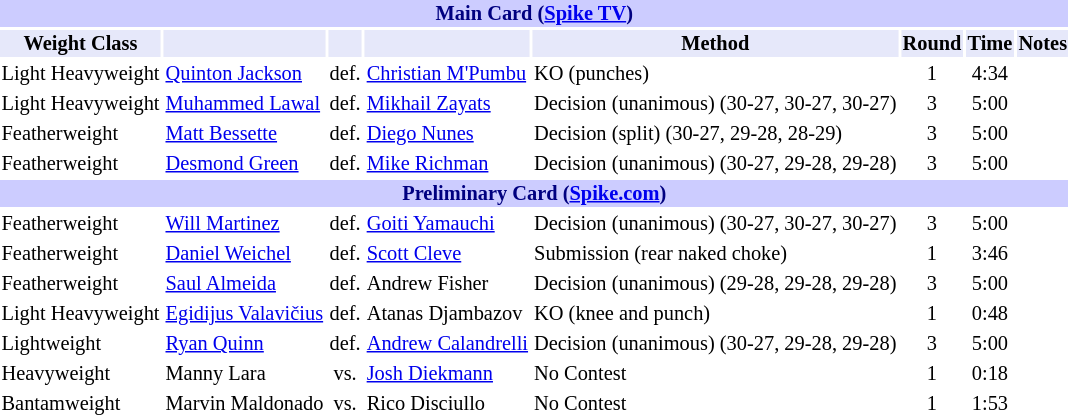<table class="toccolours" style="font-size: 85%;">
<tr>
<th colspan="8" style="background:#ccf; color:navy; text-align:center;"><strong>Main Card (<a href='#'>Spike TV</a>)</strong></th>
</tr>
<tr>
<th style="background:#e6e8fa; color:#000; text-align:center;">Weight Class</th>
<th style="background:#e6e8fa; color:#000; text-align:center;"></th>
<th style="background:#e6e8fa; color:#000; text-align:center;"></th>
<th style="background:#e6e8fa; color:#000; text-align:center;"></th>
<th style="background:#e6e8fa; color:#000; text-align:center;">Method</th>
<th style="background:#e6e8fa; color:#000; text-align:center;">Round</th>
<th style="background:#e6e8fa; color:#000; text-align:center;">Time</th>
<th style="background:#e6e8fa; color:#000; text-align:center;">Notes</th>
</tr>
<tr>
<td>Light Heavyweight</td>
<td><a href='#'>Quinton Jackson</a></td>
<td align=center>def.</td>
<td><a href='#'>Christian M'Pumbu</a></td>
<td>KO (punches)</td>
<td align=center>1</td>
<td align=center>4:34</td>
<td></td>
</tr>
<tr>
<td>Light Heavyweight</td>
<td><a href='#'>Muhammed Lawal</a></td>
<td align=center>def.</td>
<td><a href='#'>Mikhail Zayats</a></td>
<td>Decision (unanimous) (30-27, 30-27, 30-27)</td>
<td align=center>3</td>
<td align=center>5:00</td>
<td></td>
</tr>
<tr>
<td>Featherweight</td>
<td><a href='#'>Matt Bessette</a></td>
<td align=center>def.</td>
<td><a href='#'>Diego Nunes</a></td>
<td>Decision (split) (30-27, 29-28, 28-29)</td>
<td align=center>3</td>
<td align=center>5:00</td>
<td></td>
</tr>
<tr>
<td>Featherweight</td>
<td><a href='#'>Desmond Green</a></td>
<td align=center>def.</td>
<td><a href='#'>Mike Richman</a></td>
<td>Decision (unanimous) (30-27, 29-28, 29-28)</td>
<td align=center>3</td>
<td align=center>5:00</td>
<td></td>
</tr>
<tr>
<th colspan="8" style="background:#ccf; color:navy; text-align:center;"><strong>Preliminary Card (<a href='#'>Spike.com</a>)</strong></th>
</tr>
<tr>
<td>Featherweight</td>
<td><a href='#'>Will Martinez</a></td>
<td align=center>def.</td>
<td><a href='#'>Goiti Yamauchi</a></td>
<td>Decision (unanimous) (30-27, 30-27, 30-27)</td>
<td align=center>3</td>
<td align=center>5:00</td>
<td></td>
</tr>
<tr>
<td>Featherweight</td>
<td><a href='#'>Daniel Weichel</a></td>
<td align=center>def.</td>
<td><a href='#'>Scott Cleve</a></td>
<td>Submission (rear naked choke)</td>
<td align=center>1</td>
<td align=center>3:46</td>
<td></td>
</tr>
<tr>
<td>Featherweight</td>
<td><a href='#'>Saul Almeida</a></td>
<td align=center>def.</td>
<td>Andrew Fisher</td>
<td>Decision (unanimous) (29-28, 29-28, 29-28)</td>
<td align=center>3</td>
<td align=center>5:00</td>
<td></td>
</tr>
<tr>
<td>Light Heavyweight</td>
<td><a href='#'>Egidijus Valavičius</a></td>
<td align=center>def.</td>
<td>Atanas Djambazov</td>
<td>KO (knee and punch)</td>
<td align=center>1</td>
<td align=center>0:48</td>
<td></td>
</tr>
<tr>
<td>Lightweight</td>
<td><a href='#'>Ryan Quinn</a></td>
<td align=center>def.</td>
<td><a href='#'>Andrew Calandrelli</a></td>
<td>Decision (unanimous) (30-27, 29-28, 29-28)</td>
<td align=center>3</td>
<td align=center>5:00</td>
<td></td>
</tr>
<tr>
<td>Heavyweight</td>
<td>Manny Lara</td>
<td align=center>vs.</td>
<td><a href='#'>Josh Diekmann</a></td>
<td>No Contest</td>
<td align=center>1</td>
<td align=center>0:18</td>
<td></td>
</tr>
<tr>
<td>Bantamweight</td>
<td>Marvin Maldonado</td>
<td align=center>vs.</td>
<td>Rico Disciullo</td>
<td>No Contest</td>
<td align=center>1</td>
<td align=center>1:53</td>
<td></td>
</tr>
</table>
